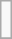<table class="wikitable right" style="margin-left:1em;">
<tr>
<td><br>







</td>
</tr>
<tr>
</tr>
</table>
